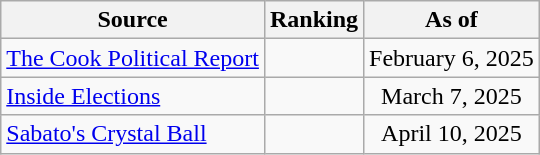<table class="wikitable" style="text-align:center">
<tr>
<th>Source</th>
<th>Ranking</th>
<th>As of</th>
</tr>
<tr>
<td align=left><a href='#'>The Cook Political Report</a></td>
<td></td>
<td>February 6, 2025</td>
</tr>
<tr>
<td align=left><a href='#'>Inside Elections</a></td>
<td></td>
<td>March 7, 2025</td>
</tr>
<tr>
<td align=left><a href='#'>Sabato's Crystal Ball</a></td>
<td></td>
<td>April 10, 2025</td>
</tr>
</table>
